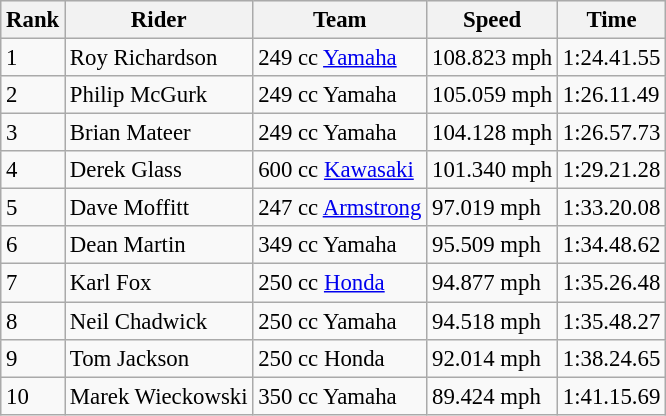<table class="wikitable" style="font-size: 95%;">
<tr style="background:#efefef;">
<th>Rank</th>
<th>Rider</th>
<th>Team</th>
<th>Speed</th>
<th>Time</th>
</tr>
<tr>
<td>1</td>
<td> Roy Richardson</td>
<td>249 cc <a href='#'>Yamaha</a></td>
<td>108.823 mph</td>
<td>1:24.41.55</td>
</tr>
<tr>
<td>2</td>
<td>  Philip McGurk</td>
<td>249 cc Yamaha</td>
<td>105.059 mph</td>
<td>1:26.11.49</td>
</tr>
<tr>
<td>3</td>
<td>  Brian Mateer</td>
<td>249 cc Yamaha</td>
<td>104.128 mph</td>
<td>1:26.57.73</td>
</tr>
<tr>
<td>4</td>
<td>  Derek Glass</td>
<td>600 cc <a href='#'>Kawasaki</a></td>
<td>101.340 mph</td>
<td>1:29.21.28</td>
</tr>
<tr>
<td>5</td>
<td> Dave Moffitt</td>
<td>247 cc <a href='#'>Armstrong</a></td>
<td>97.019 mph</td>
<td>1:33.20.08</td>
</tr>
<tr>
<td>6</td>
<td> Dean Martin</td>
<td>349 cc Yamaha</td>
<td>95.509 mph</td>
<td>1:34.48.62</td>
</tr>
<tr>
<td>7</td>
<td> Karl Fox</td>
<td>250 cc <a href='#'>Honda</a></td>
<td>94.877 mph</td>
<td>1:35.26.48</td>
</tr>
<tr>
<td>8</td>
<td> Neil Chadwick</td>
<td>250 cc Yamaha</td>
<td>94.518 mph</td>
<td>1:35.48.27</td>
</tr>
<tr>
<td>9</td>
<td> Tom Jackson</td>
<td>250 cc Honda</td>
<td>92.014 mph</td>
<td>1:38.24.65</td>
</tr>
<tr>
<td>10</td>
<td> Marek Wieckowski</td>
<td>350 cc Yamaha</td>
<td>89.424 mph</td>
<td>1:41.15.69</td>
</tr>
</table>
